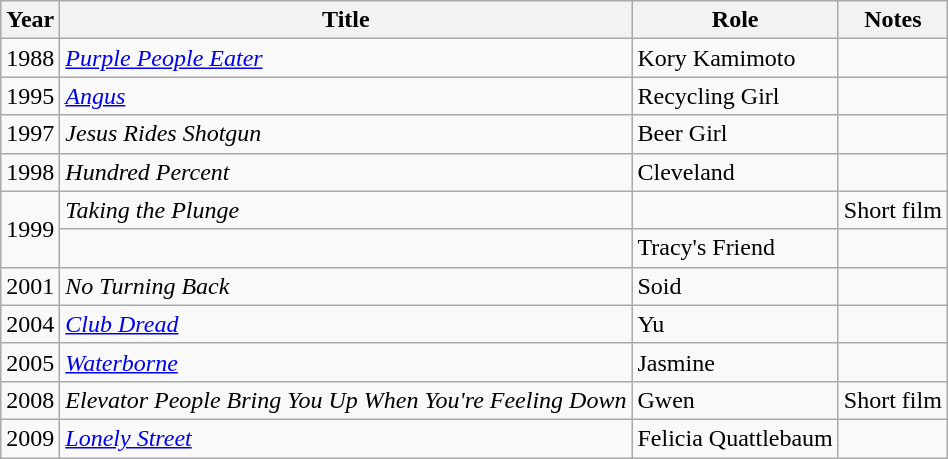<table class="wikitable sortable">
<tr>
<th>Year</th>
<th>Title</th>
<th>Role</th>
<th class="unsortable">Notes</th>
</tr>
<tr>
<td>1988</td>
<td><em><a href='#'>Purple People Eater</a></em></td>
<td>Kory Kamimoto</td>
<td></td>
</tr>
<tr>
<td>1995</td>
<td><em><a href='#'>Angus</a></em></td>
<td>Recycling Girl</td>
<td></td>
</tr>
<tr>
<td>1997</td>
<td><em>Jesus Rides Shotgun</em></td>
<td>Beer Girl</td>
<td></td>
</tr>
<tr>
<td>1998</td>
<td><em>Hundred Percent</em></td>
<td>Cleveland</td>
<td></td>
</tr>
<tr>
<td rowspan=2>1999</td>
<td><em>Taking the Plunge</em></td>
<td></td>
<td>Short film</td>
</tr>
<tr>
<td><em></em></td>
<td>Tracy's Friend</td>
<td></td>
</tr>
<tr>
<td>2001</td>
<td><em>No Turning Back</em></td>
<td>Soid</td>
<td></td>
</tr>
<tr>
<td>2004</td>
<td><em><a href='#'>Club Dread</a></em></td>
<td>Yu</td>
<td></td>
</tr>
<tr>
<td>2005</td>
<td><em><a href='#'>Waterborne</a></em></td>
<td>Jasmine</td>
<td></td>
</tr>
<tr>
<td>2008</td>
<td><em>Elevator People Bring You Up When You're Feeling Down</em></td>
<td>Gwen</td>
<td>Short film</td>
</tr>
<tr>
<td>2009</td>
<td><em><a href='#'>Lonely Street</a></em></td>
<td>Felicia Quattlebaum</td>
<td></td>
</tr>
</table>
